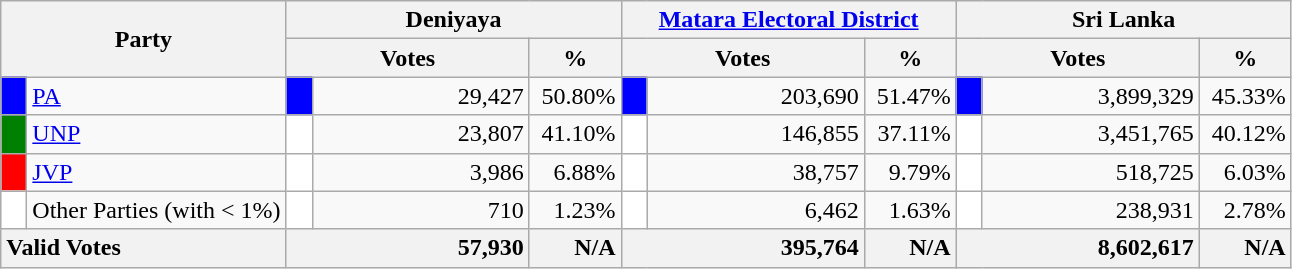<table class="wikitable">
<tr>
<th colspan="2" width="144px"rowspan="2">Party</th>
<th colspan="3" width="216px">Deniyaya</th>
<th colspan="3" width="216px"><a href='#'>Matara Electoral District</a></th>
<th colspan="3" width="216px">Sri Lanka</th>
</tr>
<tr>
<th colspan="2" width="144px">Votes</th>
<th>%</th>
<th colspan="2" width="144px">Votes</th>
<th>%</th>
<th colspan="2" width="144px">Votes</th>
<th>%</th>
</tr>
<tr>
<td style="background-color:blue;" width="10px"></td>
<td style="text-align:left;"><a href='#'>PA</a></td>
<td style="background-color:blue;" width="10px"></td>
<td style="text-align:right;">29,427</td>
<td style="text-align:right;">50.80%</td>
<td style="background-color:blue;" width="10px"></td>
<td style="text-align:right;">203,690</td>
<td style="text-align:right;">51.47%</td>
<td style="background-color:blue;" width="10px"></td>
<td style="text-align:right;">3,899,329</td>
<td style="text-align:right;">45.33%</td>
</tr>
<tr>
<td style="background-color:green;" width="10px"></td>
<td style="text-align:left;"><a href='#'>UNP</a></td>
<td style="background-color:white;" width="10px"></td>
<td style="text-align:right;">23,807</td>
<td style="text-align:right;">41.10%</td>
<td style="background-color:white;" width="10px"></td>
<td style="text-align:right;">146,855</td>
<td style="text-align:right;">37.11%</td>
<td style="background-color:white;" width="10px"></td>
<td style="text-align:right;">3,451,765</td>
<td style="text-align:right;">40.12%</td>
</tr>
<tr>
<td style="background-color:red;" width="10px"></td>
<td style="text-align:left;"><a href='#'>JVP</a></td>
<td style="background-color:white;" width="10px"></td>
<td style="text-align:right;">3,986</td>
<td style="text-align:right;">6.88%</td>
<td style="background-color:white;" width="10px"></td>
<td style="text-align:right;">38,757</td>
<td style="text-align:right;">9.79%</td>
<td style="background-color:white;" width="10px"></td>
<td style="text-align:right;">518,725</td>
<td style="text-align:right;">6.03%</td>
</tr>
<tr>
<td style="background-color:white;" width="10px"></td>
<td style="text-align:left;">Other Parties (with < 1%)</td>
<td style="background-color:white;" width="10px"></td>
<td style="text-align:right;">710</td>
<td style="text-align:right;">1.23%</td>
<td style="background-color:white;" width="10px"></td>
<td style="text-align:right;">6,462</td>
<td style="text-align:right;">1.63%</td>
<td style="background-color:white;" width="10px"></td>
<td style="text-align:right;">238,931</td>
<td style="text-align:right;">2.78%</td>
</tr>
<tr>
<th colspan="2" width="144px"style="text-align:left;">Valid Votes</th>
<th style="text-align:right;"colspan="2" width="144px">57,930</th>
<th style="text-align:right;">N/A</th>
<th style="text-align:right;"colspan="2" width="144px">395,764</th>
<th style="text-align:right;">N/A</th>
<th style="text-align:right;"colspan="2" width="144px">8,602,617</th>
<th style="text-align:right;">N/A</th>
</tr>
</table>
